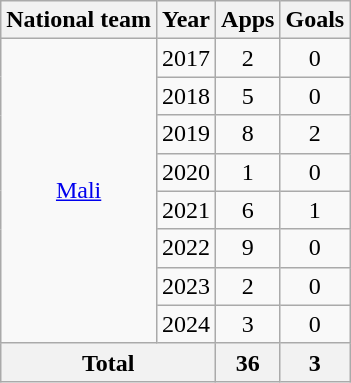<table class=wikitable style=text-align:center>
<tr>
<th>National team</th>
<th>Year</th>
<th>Apps</th>
<th>Goals</th>
</tr>
<tr>
<td rowspan="8"><a href='#'>Mali</a></td>
<td>2017</td>
<td>2</td>
<td>0</td>
</tr>
<tr>
<td>2018</td>
<td>5</td>
<td>0</td>
</tr>
<tr>
<td>2019</td>
<td>8</td>
<td>2</td>
</tr>
<tr>
<td>2020</td>
<td>1</td>
<td>0</td>
</tr>
<tr>
<td>2021</td>
<td>6</td>
<td>1</td>
</tr>
<tr>
<td>2022</td>
<td>9</td>
<td>0</td>
</tr>
<tr>
<td>2023</td>
<td>2</td>
<td>0</td>
</tr>
<tr>
<td>2024</td>
<td>3</td>
<td>0</td>
</tr>
<tr>
<th colspan="2">Total</th>
<th>36</th>
<th>3</th>
</tr>
</table>
